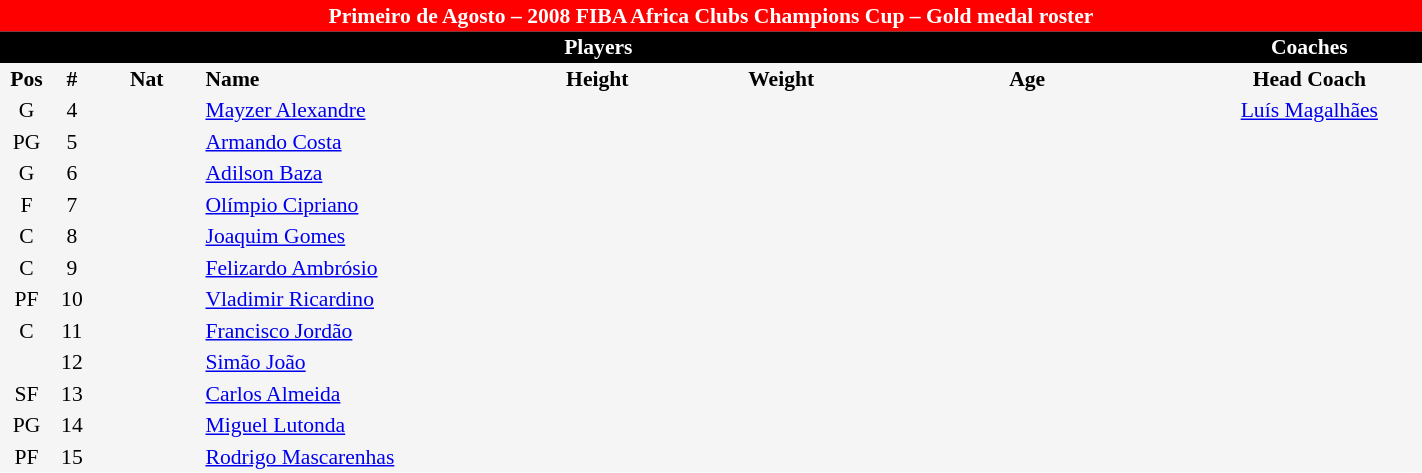<table border=0 cellpadding=2 cellspacing=0  |- bgcolor=#f5f5f5 style="text-align:center; font-size:90%;" width=75%>
<tr>
<td colspan="8" style="background: red; color: white"><strong>Primeiro de Agosto – 2008 FIBA Africa Clubs Champions Cup –  Gold medal roster</strong></td>
</tr>
<tr>
<td colspan="7" style="background: black; color: white"><strong>Players</strong></td>
<td style="background: black; color: white"><strong>Coaches</strong></td>
</tr>
<tr style="background=#f5f5f5; color: black">
<th width=5px>Pos</th>
<th width=5px>#</th>
<th width=50px>Nat</th>
<th width=135px align=left>Name</th>
<th width=100px>Height</th>
<th width=70px>Weight</th>
<th width=160px>Age</th>
<th width=105px>Head Coach</th>
</tr>
<tr>
<td>G</td>
<td>4</td>
<td></td>
<td align=left><a href='#'>Mayzer Alexandre</a></td>
<td><span></span></td>
<td></td>
<td><span></span></td>
<td> <a href='#'>Luís Magalhães</a></td>
</tr>
<tr>
<td>PG</td>
<td>5</td>
<td></td>
<td align=left><a href='#'>Armando Costa</a></td>
<td><span></span></td>
<td><span></span></td>
<td><span></span></td>
</tr>
<tr>
<td>G</td>
<td>6</td>
<td></td>
<td align=left><a href='#'>Adilson Baza</a></td>
<td><span></span></td>
<td></td>
<td><span></span></td>
</tr>
<tr>
<td>F</td>
<td>7</td>
<td></td>
<td align=left><a href='#'>Olímpio Cipriano</a></td>
<td><span></span></td>
<td><span></span></td>
<td><span></span></td>
</tr>
<tr>
<td>C</td>
<td>8</td>
<td></td>
<td align=left><a href='#'>Joaquim Gomes</a></td>
<td><span></span></td>
<td><span></span></td>
<td><span></span></td>
</tr>
<tr>
<td>C</td>
<td>9</td>
<td></td>
<td align=left><a href='#'>Felizardo Ambrósio</a></td>
<td><span></span></td>
<td><span></span></td>
<td><span></span></td>
</tr>
<tr>
<td>PF</td>
<td>10</td>
<td></td>
<td align=left><a href='#'>Vladimir Ricardino</a></td>
<td><span></span></td>
<td><span></span></td>
<td><span></span></td>
</tr>
<tr>
<td>C</td>
<td>11</td>
<td></td>
<td align=left><a href='#'>Francisco Jordão</a></td>
<td><span></span></td>
<td></td>
<td><span></span></td>
</tr>
<tr>
<td></td>
<td>12</td>
<td></td>
<td align=left><a href='#'>Simão João</a></td>
<td></td>
<td></td>
<td><span></span></td>
</tr>
<tr>
<td>SF</td>
<td>13</td>
<td></td>
<td align=left><a href='#'>Carlos Almeida</a></td>
<td><span></span></td>
<td><span></span></td>
<td><span></span></td>
</tr>
<tr>
<td>PG</td>
<td>14</td>
<td></td>
<td align=left><a href='#'>Miguel Lutonda</a></td>
<td><span></span></td>
<td><span></span></td>
<td><span></span></td>
</tr>
<tr>
<td>PF</td>
<td>15</td>
<td></td>
<td align=left><a href='#'>Rodrigo Mascarenhas</a></td>
<td><span></span></td>
<td></td>
<td><span></span></td>
</tr>
</table>
